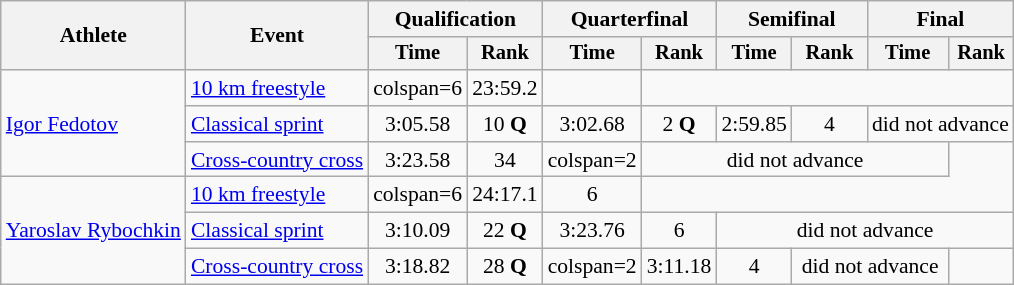<table class="wikitable" style="font-size:90%">
<tr>
<th rowspan=2>Athlete</th>
<th rowspan=2>Event</th>
<th colspan=2>Qualification</th>
<th colspan=2>Quarterfinal</th>
<th colspan=2>Semifinal</th>
<th colspan=2>Final</th>
</tr>
<tr style="font-size:95%">
<th>Time</th>
<th>Rank</th>
<th>Time</th>
<th>Rank</th>
<th>Time</th>
<th>Rank</th>
<th>Time</th>
<th>Rank</th>
</tr>
<tr align=center>
<td align=left rowspan=3><a href='#'>Igor Fedotov</a></td>
<td align=left><a href='#'>10 km freestyle</a></td>
<td>colspan=6 </td>
<td>23:59.2</td>
<td></td>
</tr>
<tr align=center>
<td align=left><a href='#'>Classical sprint</a></td>
<td>3:05.58</td>
<td>10 <strong>Q</strong></td>
<td>3:02.68</td>
<td>2 <strong>Q</strong></td>
<td>2:59.85</td>
<td>4</td>
<td colspan=2>did not advance</td>
</tr>
<tr align=center>
<td align=left><a href='#'>Cross-country cross</a></td>
<td>3:23.58</td>
<td>34</td>
<td>colspan=2 </td>
<td colspan=4>did not advance</td>
</tr>
<tr align=center>
<td align=left rowspan=3><a href='#'>Yaroslav Rybochkin</a></td>
<td align=left><a href='#'>10 km freestyle</a></td>
<td>colspan=6 </td>
<td>24:17.1</td>
<td>6</td>
</tr>
<tr align=center>
<td align=left><a href='#'>Classical sprint</a></td>
<td>3:10.09</td>
<td>22 <strong>Q</strong></td>
<td>3:23.76</td>
<td>6</td>
<td colspan=4>did not advance</td>
</tr>
<tr align=center>
<td align=left><a href='#'>Cross-country cross</a></td>
<td>3:18.82</td>
<td>28 <strong>Q</strong></td>
<td>colspan=2 </td>
<td>3:11.18</td>
<td>4</td>
<td colspan=2>did not advance</td>
</tr>
</table>
